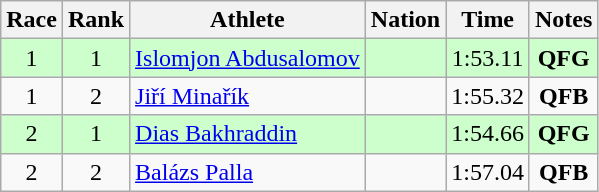<table class="wikitable sortable" style="text-align:center;">
<tr>
<th>Race</th>
<th>Rank</th>
<th>Athlete</th>
<th>Nation</th>
<th>Time</th>
<th>Notes</th>
</tr>
<tr bgcolor=ccffcc>
<td>1</td>
<td>1</td>
<td align=left><a href='#'>Islomjon Abdusalomov</a></td>
<td align=left></td>
<td>1:53.11</td>
<td><strong>QFG</strong></td>
</tr>
<tr>
<td>1</td>
<td>2</td>
<td align=left><a href='#'>Jiří Minařík</a></td>
<td align=left></td>
<td>1:55.32</td>
<td><strong>QFB</strong></td>
</tr>
<tr bgcolor=ccffcc>
<td>2</td>
<td>1</td>
<td align=left><a href='#'>Dias Bakhraddin</a></td>
<td align=left></td>
<td>1:54.66</td>
<td><strong>QFG</strong></td>
</tr>
<tr>
<td>2</td>
<td>2</td>
<td align=left><a href='#'>Balázs Palla</a></td>
<td align=left></td>
<td>1:57.04</td>
<td><strong>QFB</strong></td>
</tr>
</table>
